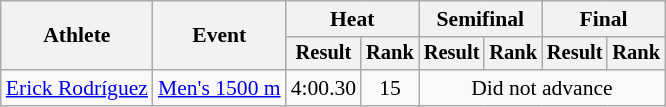<table class="wikitable" style="font-size:90%">
<tr>
<th rowspan="2">Athlete</th>
<th rowspan="2">Event</th>
<th colspan="2">Heat</th>
<th colspan="2">Semifinal</th>
<th colspan="2">Final</th>
</tr>
<tr style="font-size:95%">
<th>Result</th>
<th>Rank</th>
<th>Result</th>
<th>Rank</th>
<th>Result</th>
<th>Rank</th>
</tr>
<tr align=center>
<td align=left><a href='#'>Erick Rodríguez</a></td>
<td align=left><a href='#'>Men's 1500 m</a></td>
<td>4:00.30</td>
<td>15</td>
<td colspan=4>Did not advance</td>
</tr>
</table>
